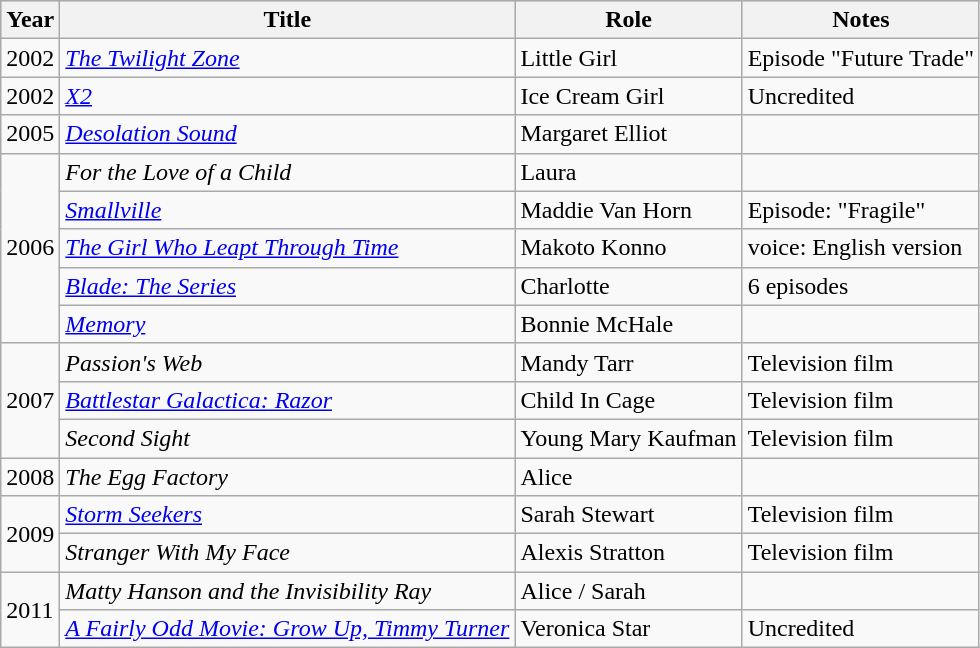<table class="wikitable sortable">
<tr style="background:#CCCCCC;">
<th>Year</th>
<th>Title</th>
<th>Role</th>
<th class="unsortable">Notes</th>
</tr>
<tr>
<td rowspan="1">2002</td>
<td data-sort-value="Twilight Zone, The"><em><a href='#'>The Twilight Zone</a></em></td>
<td>Little Girl</td>
<td>Episode "Future Trade"</td>
</tr>
<tr>
<td rowspan="1">2002</td>
<td><em><a href='#'>X2</a></em></td>
<td>Ice Cream Girl</td>
<td>Uncredited</td>
</tr>
<tr>
<td rowspan="1">2005</td>
<td><em><a href='#'>Desolation Sound</a></em></td>
<td>Margaret Elliot</td>
<td></td>
</tr>
<tr>
<td rowspan="5">2006</td>
<td><em>For the Love of a Child</em></td>
<td>Laura</td>
<td></td>
</tr>
<tr>
<td><em><a href='#'>Smallville</a></em></td>
<td>Maddie Van Horn</td>
<td>Episode: "Fragile"</td>
</tr>
<tr>
<td data-sort-value="Girl Who Leapt Through Time, The"><em><a href='#'>The Girl Who Leapt Through Time</a></em></td>
<td>Makoto Konno</td>
<td>voice: English version</td>
</tr>
<tr>
<td><em><a href='#'>Blade: The Series</a></em></td>
<td>Charlotte</td>
<td>6 episodes</td>
</tr>
<tr>
<td><em><a href='#'>Memory</a></em></td>
<td>Bonnie McHale</td>
<td></td>
</tr>
<tr>
<td rowspan="3">2007</td>
<td><em>Passion's Web</em></td>
<td>Mandy Tarr</td>
<td>Television film</td>
</tr>
<tr>
<td><em><a href='#'>Battlestar Galactica: Razor</a></em></td>
<td>Child In Cage</td>
<td>Television film</td>
</tr>
<tr>
<td><em>Second Sight</em></td>
<td>Young Mary Kaufman</td>
<td>Television film</td>
</tr>
<tr>
<td rowspan="1">2008</td>
<td data-sort-value="Egg Factory, The"><em>The Egg Factory</em></td>
<td>Alice</td>
<td></td>
</tr>
<tr>
<td rowspan="2">2009</td>
<td><em><a href='#'>Storm Seekers</a></em></td>
<td>Sarah Stewart</td>
<td>Television film</td>
</tr>
<tr>
<td><em>Stranger With My Face</em></td>
<td>Alexis Stratton</td>
<td>Television film</td>
</tr>
<tr>
<td rowspan="2">2011</td>
<td><em>Matty Hanson and the Invisibility Ray</em></td>
<td>Alice / Sarah</td>
<td></td>
</tr>
<tr>
<td data-sort-value="Fairly Odd Movie: Grow Up, Timmy Turner, A"><em><a href='#'>A Fairly Odd Movie: Grow Up, Timmy Turner</a></em></td>
<td>Veronica Star</td>
<td>Uncredited</td>
</tr>
</table>
